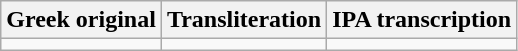<table class="wikitable">
<tr>
<th>Greek original</th>
<th>Transliteration</th>
<th>IPA transcription</th>
</tr>
<tr style="vertical-align:top; white-space:nowrap;">
<td></td>
<td></td>
<td></td>
</tr>
</table>
